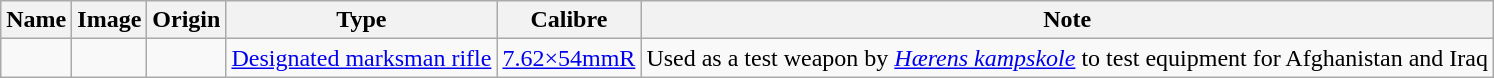<table class="wikitable">
<tr>
<th>Name</th>
<th>Image</th>
<th>Origin</th>
<th>Type</th>
<th>Calibre</th>
<th>Note</th>
</tr>
<tr>
<td></td>
<td></td>
<td></td>
<td><a href='#'>Designated marksman rifle</a></td>
<td><a href='#'>7.62×54mmR</a></td>
<td>Used as a test weapon by <a href='#'><em>Hærens kampskole</em></a> to test equipment for Afghanistan and Iraq</td>
</tr>
</table>
